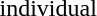<table>
<tr>
<td>individual<br></td>
<td></td>
<td></td>
<td></td>
</tr>
</table>
